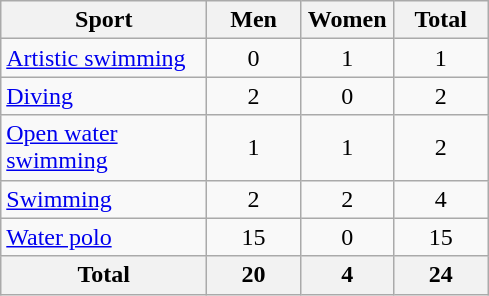<table class="wikitable sortable" style="text-align:center;">
<tr>
<th width=130>Sport</th>
<th width=55>Men</th>
<th width=55>Women</th>
<th width=55>Total</th>
</tr>
<tr>
<td align=left><a href='#'>Artistic swimming</a></td>
<td>0</td>
<td>1</td>
<td>1</td>
</tr>
<tr>
<td align=left><a href='#'>Diving</a></td>
<td>2</td>
<td>0</td>
<td>2</td>
</tr>
<tr>
<td align="left"><a href='#'>Open water swimming</a></td>
<td>1</td>
<td>1</td>
<td>2</td>
</tr>
<tr>
<td align="left"><a href='#'>Swimming</a></td>
<td>2</td>
<td>2</td>
<td>4</td>
</tr>
<tr>
<td align=left><a href='#'>Water polo</a></td>
<td>15</td>
<td>0</td>
<td>15</td>
</tr>
<tr>
<th>Total</th>
<th>20</th>
<th>4</th>
<th>24</th>
</tr>
</table>
